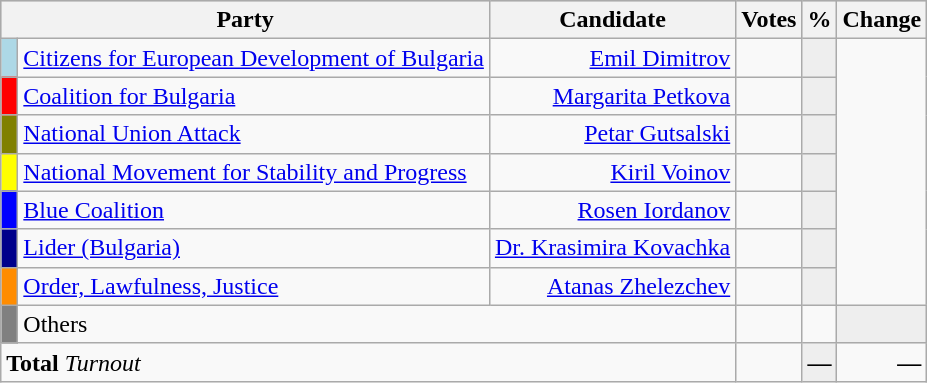<table class="wikitable" border="1">
<tr style="background-color:#C9C9C9">
<th align=left colspan=2 valign=top>Party</th>
<th align-right>Candidate</th>
<th align-right>Votes</th>
<th align=right>%</th>
<th align=right>Change</th>
</tr>
<tr>
<td bgcolor="lightblue"> </td>
<td align=left><a href='#'>Citizens for European Development of Bulgaria</a></td>
<td align=right><a href='#'>Emil Dimitrov</a></td>
<td align=right></td>
<td align=right style="background-color:#EEEEEE"></td>
</tr>
<tr>
<td bgcolor="red"> </td>
<td align=left><a href='#'>Coalition for Bulgaria</a></td>
<td align=right><a href='#'>Margarita Petkova</a></td>
<td align=right></td>
<td align=right style="background-color:#EEEEEE"></td>
</tr>
<tr>
<td bgcolor="#808000"> </td>
<td align=left><a href='#'>National Union Attack</a></td>
<td align=right><a href='#'>Petar Gutsalski</a></td>
<td align=right></td>
<td align=right style="background-color:#EEEEEE"></td>
</tr>
<tr>
<td bgcolor="yellow"> </td>
<td align=left><a href='#'>National Movement for Stability and Progress</a></td>
<td align=right><a href='#'>Kiril Voinov</a></td>
<td align=right></td>
<td align=right style="background-color:#EEEEEE"></td>
</tr>
<tr>
<td bgcolor="blue"> </td>
<td align=left><a href='#'>Blue Coalition</a></td>
<td align=right><a href='#'>Rosen Iordanov</a></td>
<td align=right></td>
<td align=right style="background-color:#EEEEEE"></td>
</tr>
<tr>
<td bgcolor="darkblue"> </td>
<td align=left><a href='#'>Lider (Bulgaria)</a></td>
<td align=right><a href='#'>Dr. Krasimira Kovachka</a></td>
<td align=right></td>
<td align=right style="background-color:#EEEEEE"></td>
</tr>
<tr>
<td bgcolor="darkorange"> </td>
<td align=left><a href='#'>Order, Lawfulness, Justice</a></td>
<td align=right><a href='#'>Atanas Zhelezchev</a></td>
<td align=right></td>
<td align=right style="background-color:#EEEEEE"></td>
</tr>
<tr>
<td bgcolor="grey"> </td>
<td align=left colspan=2>Others</td>
<td align=right></td>
<td align=right></td>
<td align=right style="background-color:#EEEEEE"></td>
</tr>
<tr>
<td align=left colspan=3><strong>Total</strong>      <em> Turnout</em></td>
<td align=right></td>
<td align=right style="background-color:#EEEEEE"><strong>—</strong></td>
<td align=right><strong>—</strong></td>
</tr>
</table>
